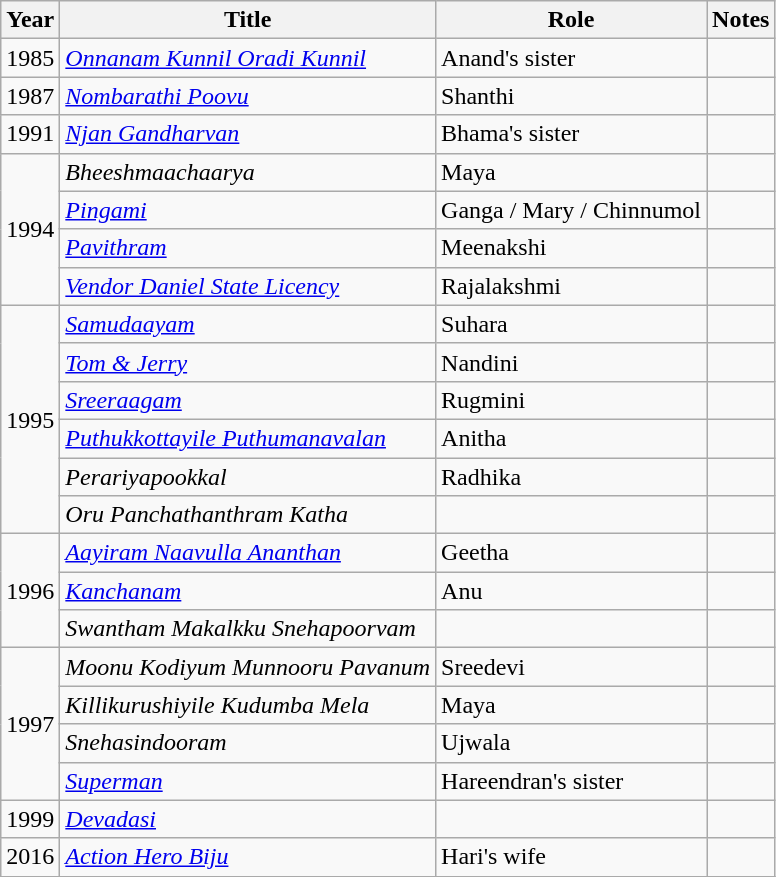<table class="wikitable sortable">
<tr>
<th>Year</th>
<th>Title</th>
<th>Role</th>
<th class="unsortable">Notes</th>
</tr>
<tr>
<td>1985</td>
<td><em><a href='#'>Onnanam Kunnil Oradi Kunnil</a></em></td>
<td>Anand's sister</td>
<td></td>
</tr>
<tr>
<td>1987</td>
<td><em><a href='#'>Nombarathi Poovu</a></em></td>
<td>Shanthi</td>
<td></td>
</tr>
<tr>
<td>1991</td>
<td><em><a href='#'>Njan Gandharvan</a></em></td>
<td>Bhama's sister</td>
<td></td>
</tr>
<tr>
<td rowspan=4>1994</td>
<td><em>Bheeshmaachaarya</em></td>
<td>Maya</td>
<td></td>
</tr>
<tr>
<td><em><a href='#'>Pingami</a></em></td>
<td>Ganga / Mary / Chinnumol</td>
<td></td>
</tr>
<tr>
<td><em><a href='#'>Pavithram</a></em></td>
<td>Meenakshi</td>
<td></td>
</tr>
<tr>
<td><em><a href='#'>Vendor Daniel State Licency</a></em></td>
<td>Rajalakshmi</td>
<td></td>
</tr>
<tr>
<td rowspan=6>1995</td>
<td><em><a href='#'>Samudaayam</a></em></td>
<td>Suhara</td>
<td></td>
</tr>
<tr>
<td><em><a href='#'>Tom & Jerry</a></em></td>
<td>Nandini</td>
<td></td>
</tr>
<tr>
<td><em><a href='#'>Sreeraagam</a></em></td>
<td>Rugmini</td>
<td></td>
</tr>
<tr>
<td><em><a href='#'>Puthukkottayile Puthumanavalan</a></em></td>
<td>Anitha</td>
<td></td>
</tr>
<tr>
<td><em>Perariyapookkal</em></td>
<td>Radhika</td>
<td></td>
</tr>
<tr>
<td><em>Oru Panchathanthram Katha</em></td>
<td></td>
<td></td>
</tr>
<tr>
<td rowspan=3>1996</td>
<td><em><a href='#'>Aayiram Naavulla Ananthan</a></em></td>
<td>Geetha</td>
<td></td>
</tr>
<tr>
<td><em><a href='#'>Kanchanam</a></em></td>
<td>Anu</td>
<td></td>
</tr>
<tr>
<td><em>Swantham Makalkku Snehapoorvam</em></td>
<td></td>
<td></td>
</tr>
<tr>
<td rowspan=4>1997</td>
<td><em>Moonu Kodiyum Munnooru Pavanum</em></td>
<td>Sreedevi</td>
<td></td>
</tr>
<tr>
<td><em>Killikurushiyile Kudumba Mela</em></td>
<td>Maya</td>
<td></td>
</tr>
<tr>
<td><em>Snehasindooram</em></td>
<td>Ujwala</td>
<td></td>
</tr>
<tr>
<td><em><a href='#'>Superman</a></em></td>
<td>Hareendran's sister</td>
<td></td>
</tr>
<tr>
<td>1999</td>
<td><em><a href='#'>Devadasi</a></em></td>
<td></td>
<td></td>
</tr>
<tr>
<td>2016</td>
<td><em><a href='#'>Action Hero Biju</a></em></td>
<td>Hari's wife</td>
<td></td>
</tr>
<tr>
</tr>
</table>
